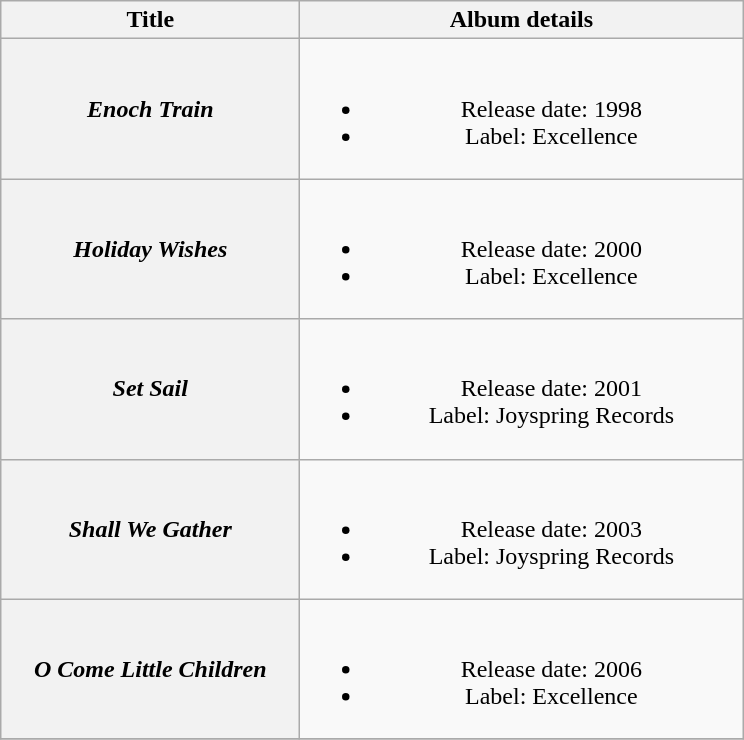<table class="wikitable plainrowheaders" style="text-align:center;">
<tr>
<th style="width:12em;">Title</th>
<th style="width:18em;">Album details</th>
</tr>
<tr>
<th scope="row"><em>Enoch Train</em></th>
<td><br><ul><li>Release date: 1998</li><li>Label: Excellence</li></ul></td>
</tr>
<tr>
<th scope="row"><em>Holiday Wishes</em></th>
<td><br><ul><li>Release date: 2000</li><li>Label: Excellence</li></ul></td>
</tr>
<tr>
<th scope="row"><em>Set Sail</em></th>
<td><br><ul><li>Release date: 2001</li><li>Label: Joyspring Records</li></ul></td>
</tr>
<tr>
<th scope="row"><em>Shall We Gather</em></th>
<td><br><ul><li>Release date: 2003</li><li>Label: Joyspring Records</li></ul></td>
</tr>
<tr>
<th scope="row"><em>O Come Little Children</em></th>
<td><br><ul><li>Release date: 2006</li><li>Label: Excellence</li></ul></td>
</tr>
<tr>
</tr>
</table>
